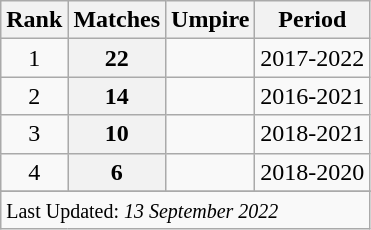<table class="wikitable plainrowheaders sortable">
<tr>
<th scope=col>Rank</th>
<th scope=col>Matches</th>
<th scope=col>Umpire</th>
<th scope=col>Period</th>
</tr>
<tr>
<td align=center>1</td>
<th scope=row style=text-align:center;>22</th>
<td> </td>
<td>2017-2022</td>
</tr>
<tr>
<td align=center>2</td>
<th scope=row style=text-align:center;>14</th>
<td> </td>
<td>2016-2021</td>
</tr>
<tr>
<td align=center>3</td>
<th scope=row style=text-align:center;>10</th>
<td> </td>
<td>2018-2021</td>
</tr>
<tr>
<td align=center>4</td>
<th scope=row style=text-align:center;>6</th>
<td> </td>
<td>2018-2020</td>
</tr>
<tr>
</tr>
<tr class=sortbottom>
<td colspan=4><small>Last Updated: <em>13 September 2022</em></small></td>
</tr>
</table>
